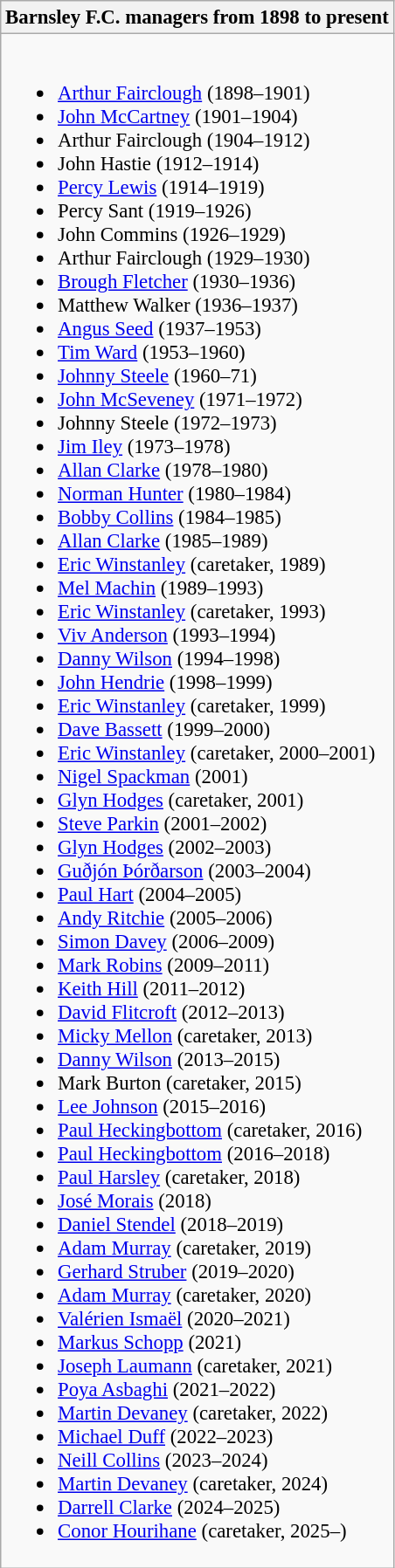<table class="wikitable centre" style="font-size:95%">
<tr>
<th scope=col colspan=4 align=center>Barnsley F.C. managers from 1898 to present</th>
</tr>
<tr style="vertical-align: top;">
<td><br><ul><li> <a href='#'>Arthur Fairclough</a> (1898–1901)</li><li> <a href='#'>John McCartney</a> (1901–1904)</li><li> Arthur Fairclough (1904–1912)</li><li> John Hastie (1912–1914)</li><li> <a href='#'>Percy Lewis</a> (1914–1919)</li><li> Percy Sant (1919–1926)</li><li> John Commins (1926–1929)</li><li> Arthur Fairclough (1929–1930)</li><li> <a href='#'>Brough Fletcher</a> (1930–1936)</li><li> Matthew Walker (1936–1937)</li><li> <a href='#'>Angus Seed</a> (1937–1953)</li><li> <a href='#'>Tim Ward</a> (1953–1960)</li><li> <a href='#'>Johnny Steele</a> (1960–71)</li><li> <a href='#'>John McSeveney</a> (1971–1972)</li><li> Johnny Steele (1972–1973)</li><li> <a href='#'>Jim Iley</a> (1973–1978)</li><li> <a href='#'>Allan Clarke</a> (1978–1980)</li><li> <a href='#'>Norman Hunter</a> (1980–1984)</li><li> <a href='#'>Bobby Collins</a> (1984–1985)</li><li> <a href='#'>Allan Clarke</a> (1985–1989)</li><li> <a href='#'>Eric Winstanley</a> (caretaker, 1989)</li><li> <a href='#'>Mel Machin</a> (1989–1993)</li><li> <a href='#'>Eric Winstanley</a> (caretaker, 1993)</li><li> <a href='#'>Viv Anderson</a> (1993–1994)</li><li> <a href='#'>Danny Wilson</a> (1994–1998)</li><li> <a href='#'>John Hendrie</a> (1998–1999)</li><li> <a href='#'>Eric Winstanley</a> (caretaker, 1999)</li><li> <a href='#'>Dave Bassett</a> (1999–2000)</li><li> <a href='#'>Eric Winstanley</a> (caretaker, 2000–2001)</li><li> <a href='#'>Nigel Spackman</a> (2001)</li><li> <a href='#'>Glyn Hodges</a> (caretaker, 2001)</li><li> <a href='#'>Steve Parkin</a> (2001–2002)</li><li> <a href='#'>Glyn Hodges</a> (2002–2003)</li><li> <a href='#'>Guðjón Þórðarson</a> (2003–2004)</li><li> <a href='#'>Paul Hart</a> (2004–2005)</li><li> <a href='#'>Andy Ritchie</a> (2005–2006)</li><li> <a href='#'>Simon Davey</a> (2006–2009)</li><li> <a href='#'>Mark Robins</a> (2009–2011)</li><li> <a href='#'>Keith Hill</a> (2011–2012)</li><li> <a href='#'>David Flitcroft</a> (2012–2013)</li><li> <a href='#'>Micky Mellon</a> (caretaker, 2013)</li><li> <a href='#'>Danny Wilson</a> (2013–2015)</li><li> Mark Burton (caretaker, 2015)</li><li> <a href='#'>Lee Johnson</a> (2015–2016)</li><li> <a href='#'>Paul Heckingbottom</a> (caretaker, 2016)</li><li> <a href='#'>Paul Heckingbottom</a> (2016–2018)</li><li> <a href='#'>Paul Harsley</a> (caretaker, 2018)</li><li> <a href='#'>José Morais</a> (2018)</li><li> <a href='#'>Daniel Stendel</a> (2018–2019)</li><li> <a href='#'>Adam Murray</a> (caretaker, 2019)</li><li> <a href='#'>Gerhard Struber</a> (2019–2020)</li><li> <a href='#'>Adam Murray</a> (caretaker, 2020)</li><li> <a href='#'>Valérien Ismaël</a> (2020–2021)</li><li> <a href='#'>Markus Schopp</a> (2021)</li><li> <a href='#'>Joseph Laumann</a> (caretaker, 2021)</li><li> <a href='#'>Poya Asbaghi</a> (2021–2022)</li><li> <a href='#'>Martin Devaney</a> (caretaker, 2022)</li><li> <a href='#'>Michael Duff</a> (2022–2023)</li><li> <a href='#'>Neill Collins</a> (2023–2024)</li><li> <a href='#'>Martin Devaney</a> (caretaker, 2024)</li><li> <a href='#'>Darrell Clarke</a> (2024–2025)</li><li> <a href='#'>Conor Hourihane</a> (caretaker, 2025–)</li></ul></td>
</tr>
</table>
